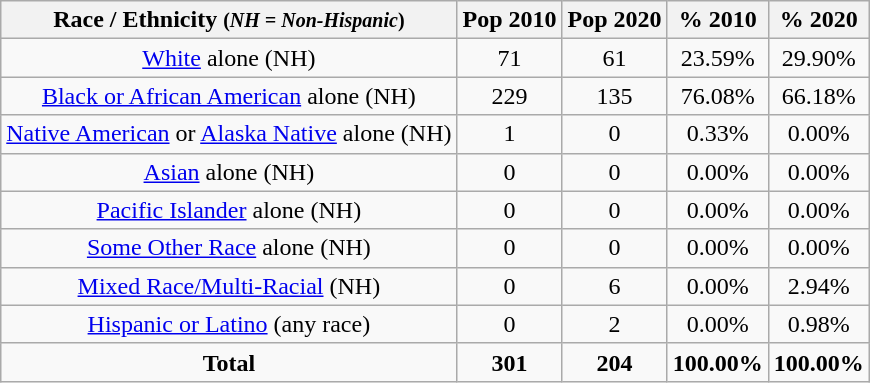<table class="wikitable" style="text-align:center;">
<tr>
<th>Race / Ethnicity <small>(<em>NH = Non-Hispanic</em>)</small></th>
<th>Pop 2010</th>
<th>Pop 2020</th>
<th>% 2010</th>
<th>% 2020</th>
</tr>
<tr>
<td><a href='#'>White</a> alone (NH)</td>
<td>71</td>
<td>61</td>
<td>23.59%</td>
<td>29.90%</td>
</tr>
<tr>
<td><a href='#'>Black or African American</a> alone (NH)</td>
<td>229</td>
<td>135</td>
<td>76.08%</td>
<td>66.18%</td>
</tr>
<tr>
<td><a href='#'>Native American</a> or <a href='#'>Alaska Native</a> alone (NH)</td>
<td>1</td>
<td>0</td>
<td>0.33%</td>
<td>0.00%</td>
</tr>
<tr>
<td><a href='#'>Asian</a> alone (NH)</td>
<td>0</td>
<td>0</td>
<td>0.00%</td>
<td>0.00%</td>
</tr>
<tr>
<td><a href='#'>Pacific Islander</a> alone (NH)</td>
<td>0</td>
<td>0</td>
<td>0.00%</td>
<td>0.00%</td>
</tr>
<tr>
<td><a href='#'>Some Other Race</a> alone (NH)</td>
<td>0</td>
<td>0</td>
<td>0.00%</td>
<td>0.00%</td>
</tr>
<tr>
<td><a href='#'>Mixed Race/Multi-Racial</a> (NH)</td>
<td>0</td>
<td>6</td>
<td>0.00%</td>
<td>2.94%</td>
</tr>
<tr>
<td><a href='#'>Hispanic or Latino</a> (any race)</td>
<td>0</td>
<td>2</td>
<td>0.00%</td>
<td>0.98%</td>
</tr>
<tr>
<td><strong>Total</strong></td>
<td><strong>301</strong></td>
<td><strong>204</strong></td>
<td><strong>100.00%</strong></td>
<td><strong>100.00%</strong></td>
</tr>
</table>
